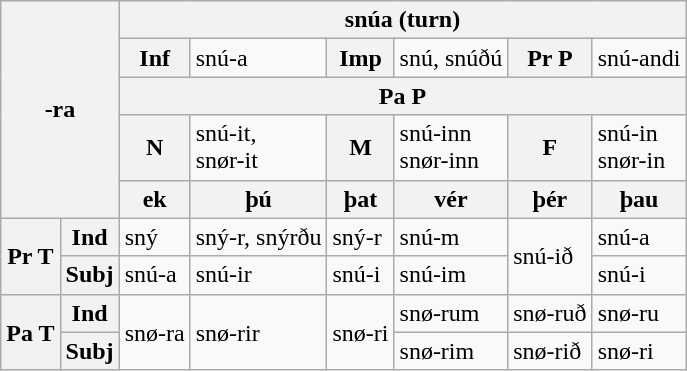<table class="wikitable" border="1">
<tr>
<th rowspan="5" colspan="2">-ra</th>
<th colspan="6">snúa (turn)</th>
</tr>
<tr ---->
<th>Inf</th>
<td>snú-a</td>
<th>Imp</th>
<td>snú, snúðú</td>
<th>Pr P</th>
<td>snú-andi</td>
</tr>
<tr ---->
<th colspan="6">Pa P</th>
</tr>
<tr>
<th>N</th>
<td>snú-it, <br> snør-it</td>
<th>M</th>
<td>snú-inn <br> snør-inn</td>
<th>F</th>
<td>snú-in <br> snør-in</td>
</tr>
<tr ---->
<th>ek</th>
<th>þú</th>
<th>þat</th>
<th>vér</th>
<th>þér</th>
<th>þau</th>
</tr>
<tr ---->
<th rowspan="2">Pr T</th>
<th>Ind</th>
<td>sný</td>
<td>sný-r, snýrðu</td>
<td>sný-r</td>
<td>snú-m</td>
<td rowspan="2">snú-ið</td>
<td>snú-a</td>
</tr>
<tr>
<th>Subj</th>
<td>snú-a</td>
<td>snú-ir</td>
<td>snú-i</td>
<td>snú-im</td>
<td>snú-i</td>
</tr>
<tr ---->
<th rowspan="2">Pa T</th>
<th>Ind</th>
<td rowspan="2">snø-ra</td>
<td rowspan="2">snø-rir</td>
<td rowspan="2">snø-ri</td>
<td>snø-rum</td>
<td>snø-ruð</td>
<td>snø-ru</td>
</tr>
<tr>
<th>Subj</th>
<td>snø-rim</td>
<td>snø-rið</td>
<td>snø-ri</td>
</tr>
</table>
